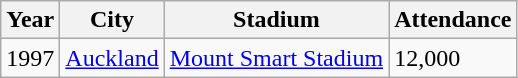<table class="wikitable">
<tr>
<th>Year</th>
<th>City</th>
<th>Stadium</th>
<th>Attendance</th>
</tr>
<tr>
<td>1997</td>
<td><a href='#'>Auckland</a></td>
<td><a href='#'>Mount Smart Stadium</a></td>
<td>12,000</td>
</tr>
</table>
